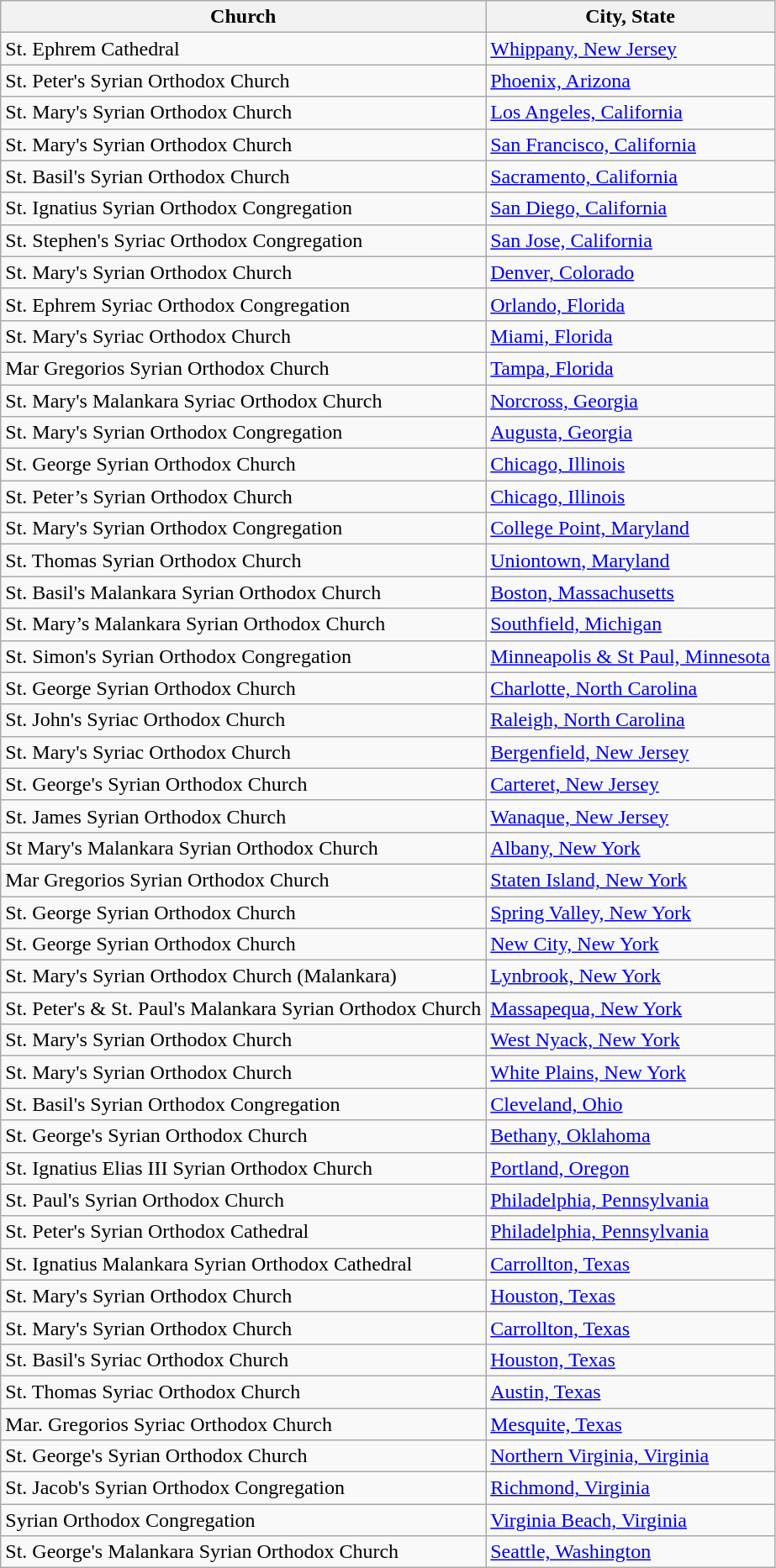<table class="wikitable">
<tr>
<th>Church</th>
<th>City, State</th>
</tr>
<tr>
<td>St. Ephrem Cathedral</td>
<td><a href='#'>Whippany, New Jersey</a></td>
</tr>
<tr>
<td>St. Peter's Syrian Orthodox Church</td>
<td><a href='#'>Phoenix, Arizona</a></td>
</tr>
<tr>
<td>St. Mary's Syrian Orthodox Church</td>
<td><a href='#'>Los Angeles, California</a></td>
</tr>
<tr>
<td>St. Mary's Syrian Orthodox Church</td>
<td><a href='#'>San Francisco, California</a></td>
</tr>
<tr>
<td>St. Basil's Syrian Orthodox Church</td>
<td><a href='#'>Sacramento, California</a></td>
</tr>
<tr>
<td>St. Ignatius Syrian Orthodox Congregation</td>
<td><a href='#'>San Diego, California</a></td>
</tr>
<tr>
<td>St. Stephen's Syriac Orthodox Congregation</td>
<td><a href='#'>San Jose, California</a></td>
</tr>
<tr>
<td>St. Mary's Syrian Orthodox Church</td>
<td><a href='#'>Denver, Colorado</a></td>
</tr>
<tr>
<td>St. Ephrem Syriac Orthodox Congregation</td>
<td><a href='#'>Orlando, Florida</a></td>
</tr>
<tr>
<td>St. Mary's Syriac Orthodox Church</td>
<td><a href='#'>Miami, Florida</a></td>
</tr>
<tr>
<td>Mar Gregorios Syrian Orthodox Church</td>
<td><a href='#'>Tampa, Florida</a></td>
</tr>
<tr>
<td>St. Mary's Malankara Syriac Orthodox Church</td>
<td><a href='#'>Norcross, Georgia</a></td>
</tr>
<tr>
<td>St. Mary's Syrian Orthodox Congregation</td>
<td><a href='#'>Augusta, Georgia</a></td>
</tr>
<tr>
<td>St. George Syrian Orthodox Church</td>
<td><a href='#'>Chicago, Illinois</a></td>
</tr>
<tr>
<td>St. Peter’s Syrian Orthodox Church</td>
<td><a href='#'>Chicago, Illinois</a></td>
</tr>
<tr>
<td>St. Mary's Syrian Orthodox Congregation</td>
<td><a href='#'>College Point, Maryland</a></td>
</tr>
<tr>
<td>St. Thomas Syrian Orthodox Church</td>
<td><a href='#'>Uniontown, Maryland</a></td>
</tr>
<tr>
<td>St. Basil's Malankara Syrian Orthodox Church</td>
<td><a href='#'>Boston, Massachusetts</a></td>
</tr>
<tr>
<td>St. Mary’s Malankara Syrian Orthodox Church</td>
<td><a href='#'>Southfield, Michigan</a></td>
</tr>
<tr>
<td>St. Simon's Syrian Orthodox Congregation</td>
<td><a href='#'>Minneapolis & St Paul, Minnesota</a></td>
</tr>
<tr>
<td>St. George Syrian Orthodox Church</td>
<td><a href='#'>Charlotte, North Carolina</a></td>
</tr>
<tr>
<td>St. John's Syriac Orthodox Church</td>
<td><a href='#'>Raleigh, North Carolina</a></td>
</tr>
<tr>
<td>St. Mary's Syriac Orthodox Church</td>
<td><a href='#'>Bergenfield, New Jersey</a></td>
</tr>
<tr>
<td>St. George's Syrian Orthodox Church</td>
<td><a href='#'>Carteret, New Jersey</a></td>
</tr>
<tr>
<td>St. James Syrian Orthodox Church</td>
<td><a href='#'>Wanaque, New Jersey</a></td>
</tr>
<tr>
<td>St Mary's Malankara Syrian Orthodox Church</td>
<td><a href='#'>Albany, New York</a></td>
</tr>
<tr>
<td>Mar Gregorios Syrian Orthodox Church</td>
<td><a href='#'>Staten Island, New York</a></td>
</tr>
<tr>
<td>St. George Syrian Orthodox Church</td>
<td><a href='#'>Spring Valley, New York</a></td>
</tr>
<tr>
<td>St. George Syrian Orthodox Church</td>
<td><a href='#'>New City, New York</a></td>
</tr>
<tr>
<td>St. Mary's Syrian Orthodox Church (Malankara)</td>
<td><a href='#'>Lynbrook, New York</a></td>
</tr>
<tr>
<td>St. Peter's & St. Paul's Malankara Syrian Orthodox Church</td>
<td><a href='#'>Massapequa, New York</a></td>
</tr>
<tr>
<td>St. Mary's Syrian Orthodox Church</td>
<td><a href='#'>West Nyack, New York</a></td>
</tr>
<tr>
<td>St. Mary's Syrian Orthodox Church</td>
<td><a href='#'>White Plains, New York</a></td>
</tr>
<tr>
<td>St. Basil's Syrian Orthodox Congregation</td>
<td><a href='#'>Cleveland, Ohio</a></td>
</tr>
<tr>
<td>St. George's Syrian Orthodox Church</td>
<td><a href='#'>Bethany, Oklahoma</a></td>
</tr>
<tr>
<td>St. Ignatius Elias III Syrian Orthodox Church</td>
<td><a href='#'>Portland, Oregon</a></td>
</tr>
<tr>
<td>St. Paul's Syrian Orthodox Church</td>
<td><a href='#'>Philadelphia, Pennsylvania</a></td>
</tr>
<tr>
<td>St. Peter's Syrian Orthodox Cathedral</td>
<td><a href='#'>Philadelphia, Pennsylvania</a></td>
</tr>
<tr>
<td>St. Ignatius Malankara Syrian Orthodox Cathedral</td>
<td><a href='#'>Carrollton, Texas</a></td>
</tr>
<tr>
<td>St. Mary's Syrian Orthodox Church</td>
<td><a href='#'>Houston, Texas</a></td>
</tr>
<tr>
<td>St. Mary's Syrian Orthodox Church</td>
<td><a href='#'>Carrollton, Texas</a></td>
</tr>
<tr>
<td>St. Basil's Syriac Orthodox Church</td>
<td><a href='#'>Houston, Texas</a></td>
</tr>
<tr>
<td>St. Thomas Syriac Orthodox Church</td>
<td><a href='#'>Austin, Texas</a></td>
</tr>
<tr>
<td>Mar. Gregorios Syriac Orthodox Church</td>
<td><a href='#'>Mesquite, Texas</a></td>
</tr>
<tr>
<td>St. George's Syrian Orthodox Church</td>
<td><a href='#'>Northern Virginia, Virginia</a></td>
</tr>
<tr>
<td>St. Jacob's Syrian Orthodox Congregation</td>
<td><a href='#'>Richmond, Virginia</a></td>
</tr>
<tr>
<td>Syrian Orthodox Congregation</td>
<td><a href='#'>Virginia Beach, Virginia</a></td>
</tr>
<tr>
<td>St. George's Malankara Syrian Orthodox Church</td>
<td><a href='#'>Seattle, Washington</a></td>
</tr>
</table>
